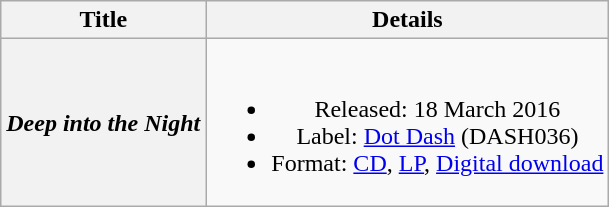<table class="wikitable plainrowheaders" style="text-align:center;" border="1">
<tr>
<th>Title</th>
<th>Details</th>
</tr>
<tr>
<th scope="row"><em>Deep into the Night</em></th>
<td><br><ul><li>Released: 18 March 2016</li><li>Label: <a href='#'>Dot Dash</a> (DASH036)</li><li>Format: <a href='#'>CD</a>, <a href='#'>LP</a>, <a href='#'>Digital download</a></li></ul></td>
</tr>
</table>
